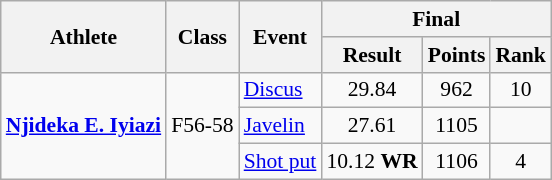<table class=wikitable style="font-size:90%">
<tr>
<th rowspan="2">Athlete</th>
<th rowspan="2">Class</th>
<th rowspan="2">Event</th>
<th colspan="3">Final</th>
</tr>
<tr>
<th>Result</th>
<th>Points</th>
<th>Rank</th>
</tr>
<tr>
<td rowspan="3"><strong><a href='#'>Njideka E. Iyiazi</a></strong></td>
<td rowspan="3" style="text-align:center;">F56-58</td>
<td><a href='#'>Discus</a></td>
<td style="text-align:center;">29.84</td>
<td style="text-align:center;">962</td>
<td style="text-align:center;">10</td>
</tr>
<tr>
<td><a href='#'>Javelin</a></td>
<td style="text-align:center;">27.61</td>
<td style="text-align:center;">1105</td>
<td style="text-align:center;"></td>
</tr>
<tr>
<td><a href='#'>Shot put</a></td>
<td style="text-align:center;">10.12 <strong>WR</strong></td>
<td style="text-align:center;">1106</td>
<td style="text-align:center;">4</td>
</tr>
</table>
